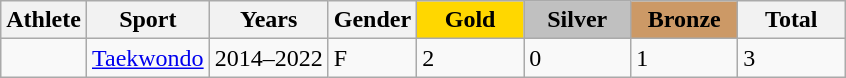<table class="wikitable sortable">
<tr>
<th>Athlete</th>
<th>Sport</th>
<th>Years</th>
<th>Gender</th>
<th style="background-color:gold; width:4.0em; font-weight:bold;">Gold</th>
<th style="background-color:silver; width:4.0em; font-weight:bold;">Silver</th>
<th style="background-color:#cc9966; width:4.0em; font-weight:bold;">Bronze</th>
<th style="width:4.0em;">Total</th>
</tr>
<tr>
<td></td>
<td><a href='#'>Taekwondo</a></td>
<td>2014–2022</td>
<td>F</td>
<td>2</td>
<td>0</td>
<td>1</td>
<td>3</td>
</tr>
</table>
